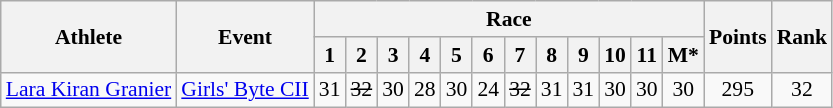<table class="wikitable" border="1" style="font-size:90%">
<tr>
<th rowspan=2>Athlete</th>
<th rowspan=2>Event</th>
<th colspan=12>Race</th>
<th rowspan=2>Points</th>
<th rowspan=2>Rank</th>
</tr>
<tr>
<th>1</th>
<th>2</th>
<th>3</th>
<th>4</th>
<th>5</th>
<th>6</th>
<th>7</th>
<th>8</th>
<th>9</th>
<th>10</th>
<th>11</th>
<th>M*</th>
</tr>
<tr>
<td><a href='#'>Lara Kiran Granier</a></td>
<td><a href='#'>Girls' Byte CII</a></td>
<td align=center>31</td>
<td align=center><s>32</s></td>
<td align=center>30</td>
<td align=center>28</td>
<td align=center>30</td>
<td align=center>24</td>
<td align=center><s>32</s></td>
<td align=center>31</td>
<td align=center>31</td>
<td align=center>30</td>
<td align=center>30</td>
<td align=center>30</td>
<td align=center>295</td>
<td align=center>32</td>
</tr>
</table>
